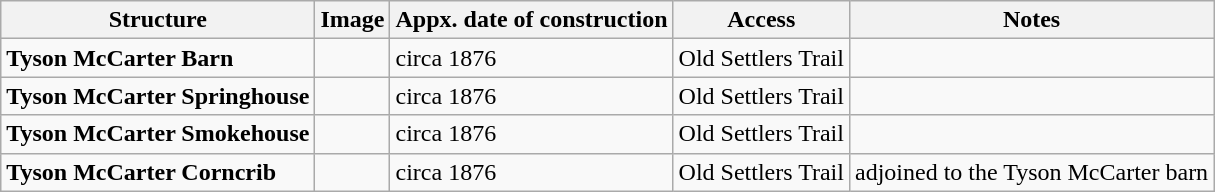<table class="wikitable">
<tr>
<th>Structure</th>
<th>Image</th>
<th>Appx. date of construction</th>
<th>Access</th>
<th>Notes</th>
</tr>
<tr>
<td><strong>Tyson McCarter Barn</strong></td>
<td></td>
<td>circa 1876</td>
<td>Old Settlers Trail</td>
<td></td>
</tr>
<tr>
<td><strong>Tyson McCarter Springhouse</strong></td>
<td></td>
<td>circa 1876</td>
<td>Old Settlers Trail</td>
<td></td>
</tr>
<tr>
<td><strong>Tyson McCarter Smokehouse</strong></td>
<td></td>
<td>circa 1876</td>
<td>Old Settlers Trail</td>
<td></td>
</tr>
<tr>
<td><strong>Tyson McCarter Corncrib</strong></td>
<td></td>
<td>circa 1876</td>
<td>Old Settlers Trail</td>
<td>adjoined to the Tyson McCarter barn</td>
</tr>
</table>
